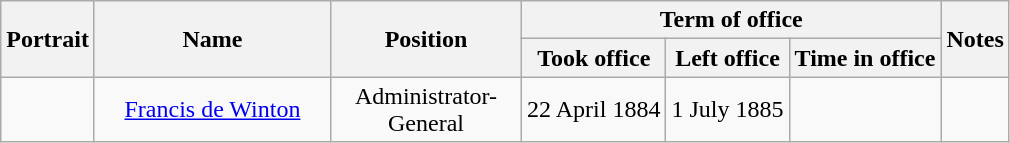<table class="wikitable" style="text-align:center">
<tr>
<th rowspan=2>Portrait</th>
<th width=150 rowspan=2>Name<br></th>
<th width=120 rowspan=2>Position</th>
<th colspan=3>Term of office</th>
<th rowspan=2>Notes</th>
</tr>
<tr>
<th>Took office</th>
<th>Left office</th>
<th>Time in office</th>
</tr>
<tr>
<td></td>
<td><a href='#'>Francis de Winton</a><br></td>
<td>Administrator-General</td>
<td>22 April 1884</td>
<td>1 July 1885</td>
<td></td>
<td></td>
</tr>
</table>
